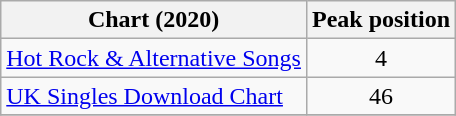<table class="wikitable sortable">
<tr>
<th align="center">Chart (2020)</th>
<th align="center">Peak position</th>
</tr>
<tr>
<td><a href='#'>Hot Rock & Alternative Songs</a></td>
<td align="center">4</td>
</tr>
<tr>
<td><a href='#'>UK Singles Download Chart</a></td>
<td align="center">46</td>
</tr>
<tr>
</tr>
</table>
